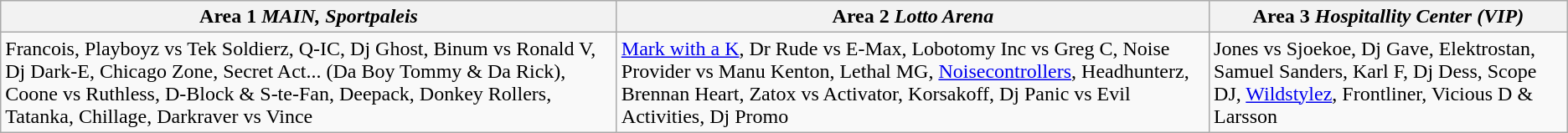<table class="wikitable">
<tr>
<th><strong>Area 1</strong> <em>MAIN, Sportpaleis</em></th>
<th><strong>Area 2</strong> <em>Lotto Arena</em></th>
<th><strong>Area 3</strong> <em>Hospitallity Center (VIP)</em></th>
</tr>
<tr>
<td>Francois, Playboyz vs Tek Soldierz, Q-IC, Dj Ghost, Binum vs Ronald V, Dj Dark-E, Chicago Zone, Secret Act... (Da Boy Tommy & Da Rick), Coone vs Ruthless, D-Block & S-te-Fan, Deepack, Donkey Rollers, Tatanka, Chillage, Darkraver vs Vince</td>
<td><a href='#'>Mark with a K</a>, Dr Rude vs E-Max, Lobotomy Inc vs Greg C, Noise Provider vs Manu Kenton, Lethal MG, <a href='#'>Noisecontrollers</a>, Headhunterz, Brennan Heart, Zatox vs Activator, Korsakoff, Dj Panic vs Evil Activities, Dj Promo</td>
<td>Jones vs Sjoekoe, Dj Gave, Elektrostan, Samuel Sanders, Karl F, Dj Dess, Scope DJ, <a href='#'>Wildstylez</a>, Frontliner, Vicious D & Larsson</td>
</tr>
</table>
